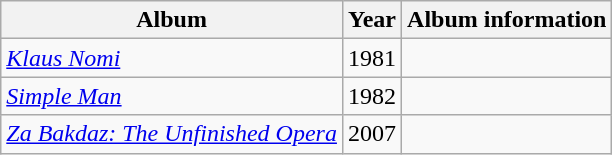<table class="wikitable" style="text-align:center;">
<tr>
<th>Album</th>
<th>Year</th>
<th>Album information</th>
</tr>
<tr>
<td style="text-align:left;"><em><a href='#'>Klaus Nomi</a></em></td>
<td>1981</td>
<td><br></td>
</tr>
<tr>
<td style="text-align:left;"><em><a href='#'>Simple Man</a></em></td>
<td>1982</td>
<td><br></td>
</tr>
<tr>
<td style="text-align:left;"><em><a href='#'>Za Bakdaz: The Unfinished Opera</a></em></td>
<td>2007</td>
<td><br></td>
</tr>
</table>
